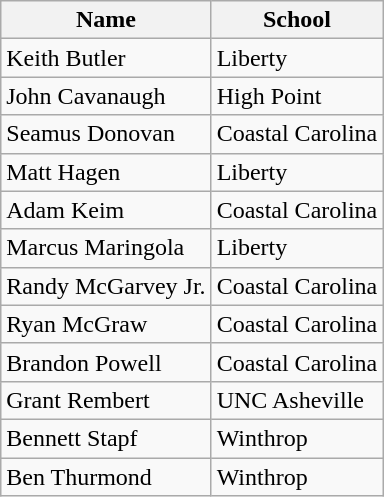<table class=wikitable>
<tr>
<th>Name</th>
<th>School</th>
</tr>
<tr>
<td>Keith Butler</td>
<td>Liberty</td>
</tr>
<tr>
<td>John Cavanaugh</td>
<td>High Point</td>
</tr>
<tr>
<td>Seamus Donovan</td>
<td>Coastal Carolina</td>
</tr>
<tr>
<td>Matt Hagen</td>
<td>Liberty</td>
</tr>
<tr>
<td>Adam Keim</td>
<td>Coastal Carolina</td>
</tr>
<tr>
<td>Marcus Maringola</td>
<td>Liberty</td>
</tr>
<tr>
<td>Randy McGarvey Jr.</td>
<td>Coastal Carolina</td>
</tr>
<tr>
<td>Ryan McGraw</td>
<td>Coastal Carolina</td>
</tr>
<tr>
<td>Brandon Powell</td>
<td>Coastal Carolina</td>
</tr>
<tr>
<td>Grant Rembert</td>
<td>UNC Asheville</td>
</tr>
<tr>
<td>Bennett Stapf</td>
<td>Winthrop</td>
</tr>
<tr>
<td>Ben Thurmond</td>
<td>Winthrop</td>
</tr>
</table>
